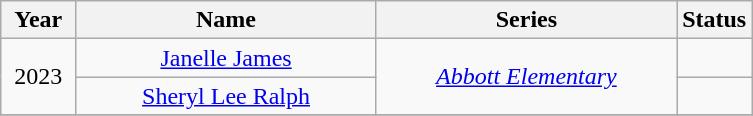<table class="wikitable" style="text-align: center">
<tr>
<th style="width:10%;">Year</th>
<th style="width:40%;">Name</th>
<th style="width:40%;">Series</th>
<th style="width:10%;">Status</th>
</tr>
<tr>
<td rowspan="2">2023</td>
<td><a href='#'>Janelle James</a></td>
<td rowspan="2"><em><a href='#'>Abbott Elementary</a></em></td>
<td></td>
</tr>
<tr>
<td><a href='#'>Sheryl Lee Ralph</a></td>
<td></td>
</tr>
<tr>
</tr>
</table>
